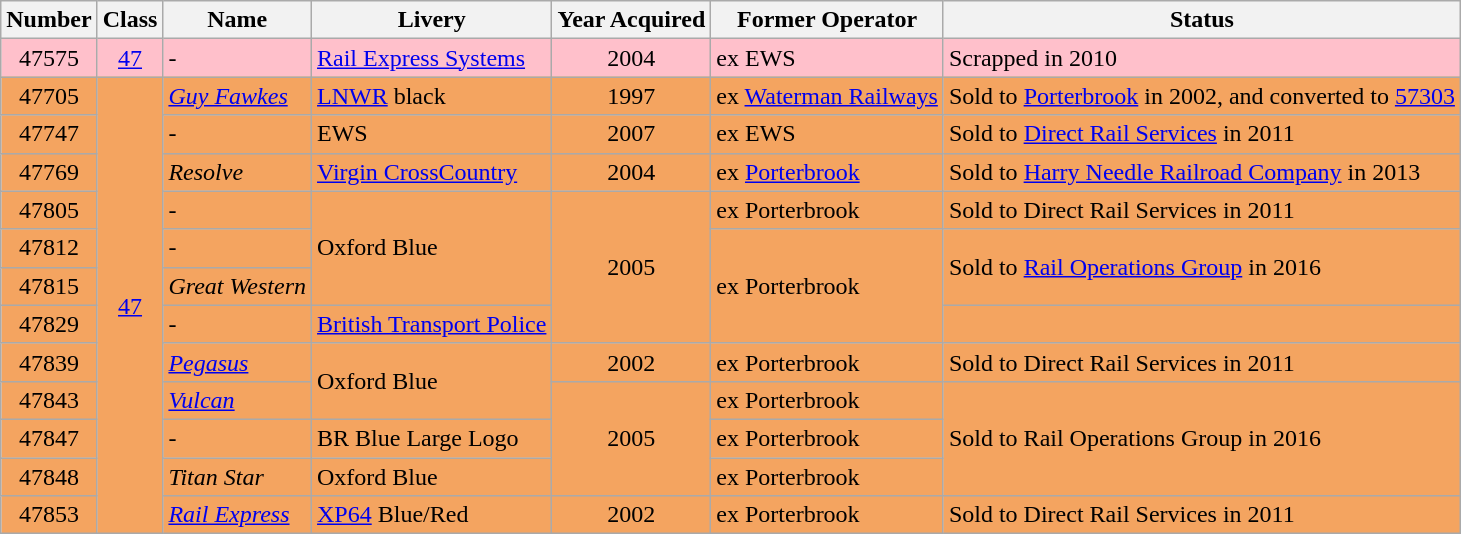<table class="wikitable">
<tr>
<th>Number</th>
<th>Class</th>
<th align=left>Name</th>
<th align=left>Livery</th>
<th>Year Acquired</th>
<th align=left>Former Operator</th>
<th align=left>Status</th>
</tr>
<tr bgcolor="#ffc0cb">
<td align=center>47575</td>
<td align=center><a href='#'>47</a></td>
<td align=left>-</td>
<td align=left><a href='#'>Rail Express Systems</a></td>
<td align=center>2004</td>
<td align=left>ex EWS</td>
<td align=left>Scrapped in 2010</td>
</tr>
<tr bgcolor="#f4a460">
<td align=center>47705</td>
<td rowspan="12" align="center"><a href='#'>47</a></td>
<td align=left><em><a href='#'>Guy Fawkes</a></em></td>
<td align=left><a href='#'>LNWR</a> black</td>
<td align=center>1997</td>
<td align=left>ex <a href='#'>Waterman Railways</a></td>
<td align=left>Sold to <a href='#'>Porterbrook</a> in 2002, and converted to <a href='#'>57303</a></td>
</tr>
<tr bgcolor="#f4a460">
<td align=center>47747</td>
<td align=left>-</td>
<td align=left>EWS</td>
<td align=center>2007</td>
<td align=left>ex EWS</td>
<td align=left>Sold to <a href='#'>Direct Rail Services</a> in 2011</td>
</tr>
<tr bgcolor="#f4a460">
<td align=center>47769</td>
<td align=left><em>Resolve</em></td>
<td align=left><a href='#'>Virgin CrossCountry</a></td>
<td align=center>2004</td>
<td align=left>ex <a href='#'>Porterbrook</a></td>
<td align=left>Sold to <a href='#'>Harry Needle Railroad Company</a> in 2013</td>
</tr>
<tr bgcolor="#f4a460">
<td align=center>47805</td>
<td align=left>-</td>
<td rowspan="3" align="left">Oxford Blue</td>
<td rowspan="4" align="center">2005</td>
<td align=left>ex Porterbrook</td>
<td align=left>Sold to Direct Rail Services in 2011</td>
</tr>
<tr bgcolor="#f4a460">
<td align=center>47812</td>
<td align=left>-</td>
<td rowspan="3" align="left">ex Porterbrook</td>
<td rowspan="2" align="left">Sold to <a href='#'>Rail Operations Group</a> in 2016</td>
</tr>
<tr bgcolor="#f4a460">
<td align=center>47815</td>
<td align=left><em>Great Western</em></td>
</tr>
<tr bgcolor="#f4a460">
<td align=center>47829</td>
<td align=left>-</td>
<td align=left><a href='#'>British Transport Police</a></td>
<td align=left></td>
</tr>
<tr bgcolor="#f4a460">
<td align=center>47839</td>
<td align=left><em><a href='#'>Pegasus</a></em></td>
<td rowspan="2" align="left">Oxford Blue</td>
<td align=center>2002</td>
<td align=left>ex Porterbrook</td>
<td align=left>Sold to Direct Rail Services in 2011</td>
</tr>
<tr bgcolor="#f4a460">
<td align=center>47843</td>
<td align=left><em><a href='#'>Vulcan</a></em></td>
<td rowspan="3" align="center">2005</td>
<td align=left>ex Porterbrook</td>
<td rowspan="3" align="left">Sold to Rail Operations Group in 2016</td>
</tr>
<tr bgcolor="#f4a460">
<td align=center>47847</td>
<td align=left>-</td>
<td align=left>BR Blue Large Logo</td>
<td align=left>ex Porterbrook</td>
</tr>
<tr bgcolor="#f4a460">
<td align=center>47848</td>
<td align=left><em>Titan Star</em></td>
<td align=left>Oxford Blue</td>
<td align=left>ex Porterbrook</td>
</tr>
<tr bgcolor="#f4a460">
<td align=center>47853</td>
<td align=left><em><a href='#'>Rail Express</a></em></td>
<td align=left><a href='#'>XP64</a> Blue/Red</td>
<td align=center>2002</td>
<td align=left>ex Porterbrook</td>
<td align=left>Sold to Direct Rail Services in 2011</td>
</tr>
</table>
